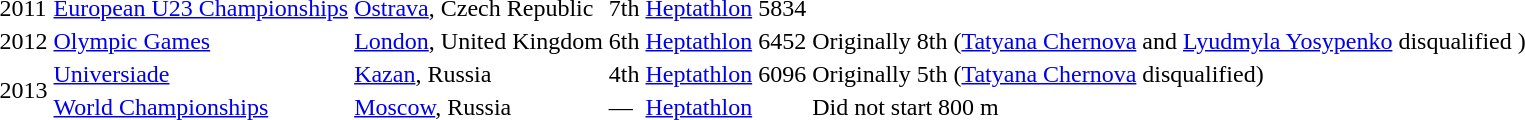<table>
<tr>
<td>2011</td>
<td><a href='#'>European U23 Championships</a></td>
<td><a href='#'>Ostrava</a>, Czech Republic</td>
<td>7th</td>
<td><a href='#'>Heptathlon</a></td>
<td>5834</td>
</tr>
<tr>
<td>2012</td>
<td><a href='#'>Olympic Games</a></td>
<td><a href='#'>London</a>, United Kingdom</td>
<td>6th</td>
<td><a href='#'>Heptathlon</a></td>
<td>6452</td>
<td>Originally 8th (<a href='#'>Tatyana Chernova</a> and <a href='#'>Lyudmyla Yosypenko</a> disqualified )</td>
</tr>
<tr>
<td rowspan=2>2013</td>
<td><a href='#'>Universiade</a></td>
<td><a href='#'>Kazan</a>, Russia</td>
<td>4th</td>
<td><a href='#'>Heptathlon</a></td>
<td>6096</td>
<td>Originally 5th (<a href='#'>Tatyana Chernova</a> disqualified)</td>
</tr>
<tr>
<td><a href='#'>World Championships</a></td>
<td><a href='#'>Moscow</a>, Russia</td>
<td>—</td>
<td><a href='#'>Heptathlon</a></td>
<td></td>
<td>Did not start 800 m</td>
</tr>
</table>
